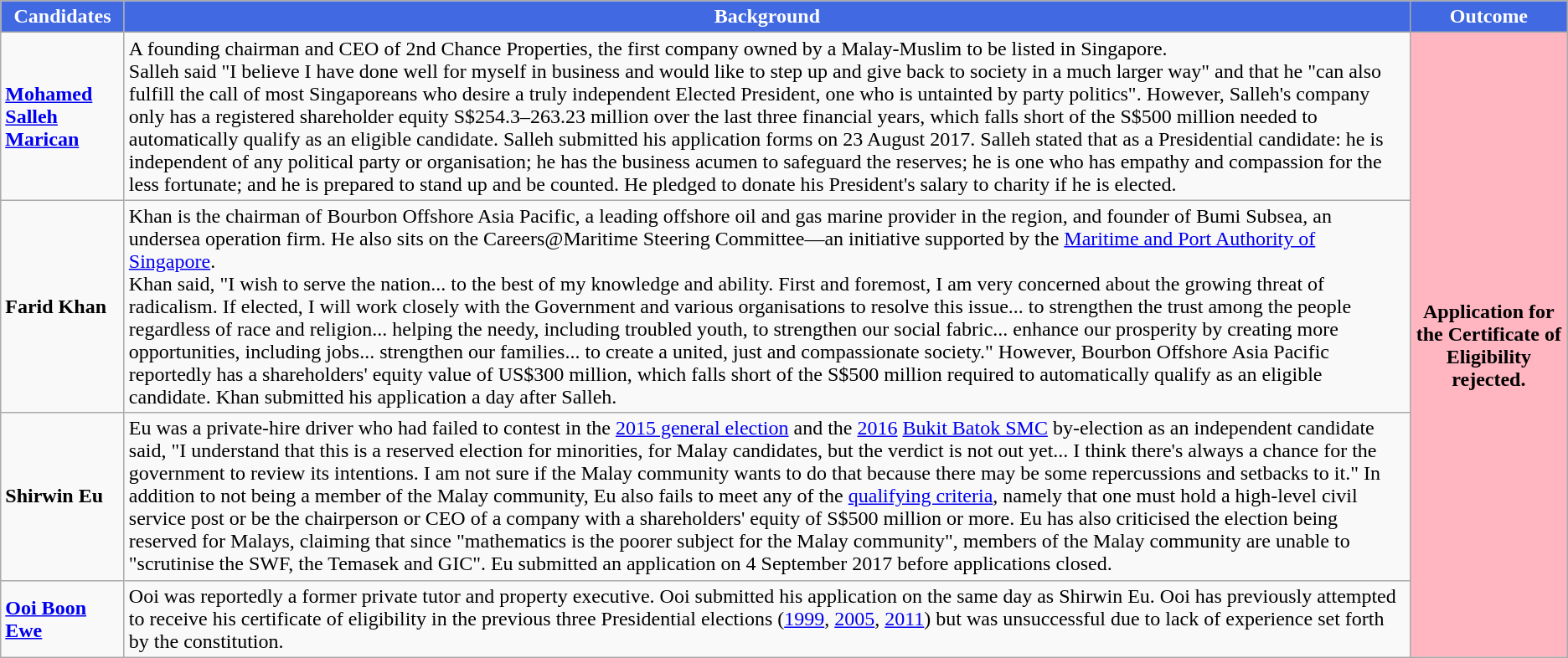<table class="wikitable">
<tr>
<th style="background: RoyalBlue; color: white;">Candidates</th>
<th style="background: RoyalBlue; color: white;">Background</th>
<th style="background: RoyalBlue; color: white;">Outcome</th>
</tr>
<tr>
<td><strong><a href='#'>Mohamed Salleh Marican</a></strong></td>
<td>A founding chairman and CEO of 2nd Chance Properties, the first company owned by a Malay-Muslim to be listed in Singapore.<br>Salleh said "I believe I have done well for myself in business and would like to step up and give back to society in a much larger way" and that he "can also fulfill the call of most Singaporeans who desire a truly independent Elected President, one who is untainted by party politics". However, Salleh's company only has a registered shareholder equity S$254.3–263.23 million over the last three financial years, which falls short of the S$500 million needed to automatically qualify as an eligible candidate. Salleh submitted his application forms on 23 August 2017. Salleh stated that as a Presidential candidate: he is independent of any political party or organisation; he has the business acumen to safeguard the reserves; he is one who has empathy and compassion for the less fortunate; and he is prepared to stand up and be counted. He pledged to donate his President's salary to charity if he is elected.</td>
<th rowspan="4" style="background: lightpink;">Application for the Certificate of Eligibility rejected.</th>
</tr>
<tr>
<td><strong>Farid Khan</strong></td>
<td>Khan is the chairman of Bourbon Offshore Asia Pacific, a leading offshore oil and gas marine provider in the region, and founder of Bumi Subsea, an undersea operation firm. He also sits on the Careers@Maritime Steering Committee—an initiative supported by the <a href='#'>Maritime and Port Authority of Singapore</a>.<br>Khan said, "I wish to serve the nation... to the best of my knowledge and ability. First and foremost, I am very concerned about the growing threat of radicalism. If elected, I will work closely with the Government and various organisations to resolve this issue... to strengthen the trust among the people regardless of race and religion... helping the needy, including troubled youth, to strengthen our social fabric... enhance our prosperity by creating more opportunities, including jobs... strengthen our families... to create a united, just and compassionate society." However, Bourbon Offshore Asia Pacific reportedly has a shareholders' equity value of US$300 million, which falls short of the S$500 million required to automatically qualify as an eligible candidate. Khan submitted his application a day after Salleh.</td>
</tr>
<tr>
<td><strong>Shirwin Eu</strong></td>
<td>Eu was a private-hire driver who had failed to contest in the <a href='#'>2015 general election</a> and the <a href='#'>2016</a> <a href='#'>Bukit Batok SMC</a> by-election as an independent candidate said, "I understand that this is a reserved election for minorities, for Malay candidates, but the verdict is not out yet... I think there's always a chance for the government to review its intentions. I am not sure if the Malay community wants to do that because there may be some repercussions and setbacks to it." In addition to not being a member of the Malay community, Eu also fails to meet any of the <a href='#'>qualifying criteria</a>, namely that one must hold a high-level civil service post or be the chairperson or CEO of a company with a shareholders' equity of S$500 million or more. Eu has also criticised the election being reserved for Malays, claiming that since "mathematics is the poorer subject for the Malay community", members of the Malay community are unable to "scrutinise the SWF, the Temasek and GIC". Eu submitted an application on 4 September 2017 before applications closed.</td>
</tr>
<tr>
<td><strong><a href='#'>Ooi Boon Ewe</a></strong></td>
<td>Ooi was reportedly a former private tutor and property executive. Ooi submitted his application on the same day as Shirwin Eu. Ooi has previously attempted to receive his certificate of eligibility in the previous three Presidential elections (<a href='#'>1999</a>, <a href='#'>2005</a>, <a href='#'>2011</a>) but was unsuccessful due to lack of experience set forth by the constitution.</td>
</tr>
</table>
